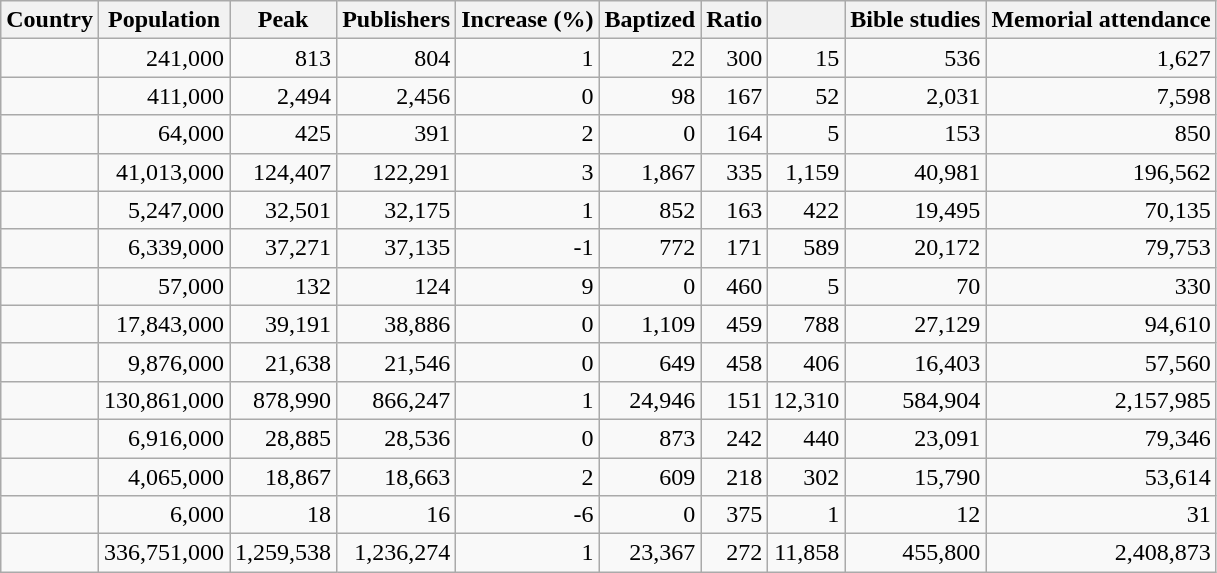<table class="wikitable sortable col1left" border="1" style="text-align:right">
<tr>
<th>Country</th>
<th>Population</th>
<th>Peak</th>
<th>Publishers</th>
<th>Increase (%)</th>
<th>Baptized</th>
<th>Ratio</th>
<th></th>
<th>Bible studies</th>
<th>Memorial attendance</th>
</tr>
<tr>
<td></td>
<td>241,000</td>
<td>813</td>
<td>804</td>
<td>1</td>
<td>22</td>
<td>300</td>
<td>15</td>
<td>536</td>
<td>1,627</td>
</tr>
<tr>
<td></td>
<td>411,000</td>
<td>2,494</td>
<td>2,456</td>
<td>0</td>
<td>98</td>
<td>167</td>
<td>52</td>
<td>2,031</td>
<td>7,598</td>
</tr>
<tr>
<td></td>
<td>64,000</td>
<td>425</td>
<td>391</td>
<td>2</td>
<td>0</td>
<td>164</td>
<td>5</td>
<td>153</td>
<td>850</td>
</tr>
<tr>
<td></td>
<td>41,013,000</td>
<td>124,407</td>
<td>122,291</td>
<td>3</td>
<td>1,867</td>
<td>335</td>
<td>1,159</td>
<td>40,981</td>
<td>196,562</td>
</tr>
<tr>
<td></td>
<td>5,247,000</td>
<td>32,501</td>
<td>32,175</td>
<td>1</td>
<td>852</td>
<td>163</td>
<td>422</td>
<td>19,495</td>
<td>70,135</td>
</tr>
<tr>
<td></td>
<td>6,339,000</td>
<td>37,271</td>
<td>37,135</td>
<td>-1</td>
<td>772</td>
<td>171</td>
<td>589</td>
<td>20,172</td>
<td>79,753</td>
</tr>
<tr>
<td></td>
<td>57,000</td>
<td>132</td>
<td>124</td>
<td>9</td>
<td>0</td>
<td>460</td>
<td>5</td>
<td>70</td>
<td>330</td>
</tr>
<tr>
<td></td>
<td>17,843,000</td>
<td>39,191</td>
<td>38,886</td>
<td>0</td>
<td>1,109</td>
<td>459</td>
<td>788</td>
<td>27,129</td>
<td>94,610</td>
</tr>
<tr>
<td></td>
<td>9,876,000</td>
<td>21,638</td>
<td>21,546</td>
<td>0</td>
<td>649</td>
<td>458</td>
<td>406</td>
<td>16,403</td>
<td>57,560</td>
</tr>
<tr>
<td></td>
<td>130,861,000</td>
<td>878,990</td>
<td>866,247</td>
<td>1</td>
<td>24,946</td>
<td>151</td>
<td>12,310</td>
<td>584,904</td>
<td>2,157,985</td>
</tr>
<tr>
<td></td>
<td>6,916,000</td>
<td>28,885</td>
<td>28,536</td>
<td>0</td>
<td>873</td>
<td>242</td>
<td>440</td>
<td>23,091</td>
<td>79,346</td>
</tr>
<tr>
<td></td>
<td>4,065,000</td>
<td>18,867</td>
<td>18,663</td>
<td>2</td>
<td>609</td>
<td>218</td>
<td>302</td>
<td>15,790</td>
<td>53,614</td>
</tr>
<tr>
<td></td>
<td>6,000</td>
<td>18</td>
<td>16</td>
<td>-6</td>
<td>0</td>
<td>375</td>
<td>1</td>
<td>12</td>
<td>31</td>
</tr>
<tr>
<td></td>
<td>336,751,000</td>
<td>1,259,538</td>
<td>1,236,274</td>
<td>1</td>
<td>23,367</td>
<td>272</td>
<td>11,858</td>
<td>455,800</td>
<td>2,408,873</td>
</tr>
</table>
